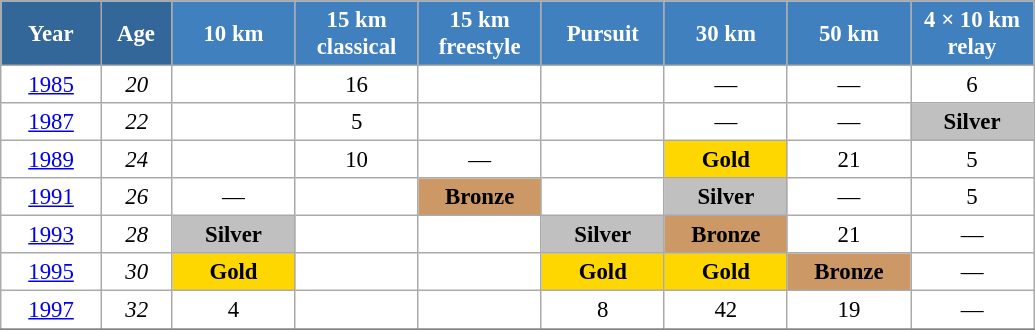<table class="wikitable" style="font-size:95%; text-align:center; border:grey solid 1px; border-collapse:collapse; background:#ffffff;">
<tr>
<th style="background-color:#369; color:white; width:60px;"> Year </th>
<th style="background-color:#369; color:white; width:40px;"> Age </th>
<th style="background-color:#4180be; color:white; width:75px;"> 10 km </th>
<th style="background-color:#4180be; color:white; width:75px;"> 15 km <br> classical </th>
<th style="background-color:#4180be; color:white; width:75px;"> 15 km <br> freestyle </th>
<th style="background-color:#4180be; color:white; width:75px;"> Pursuit </th>
<th style="background-color:#4180be; color:white; width:75px;"> 30 km </th>
<th style="background-color:#4180be; color:white; width:75px;"> 50 km </th>
<th style="background-color:#4180be; color:white; width:75px;"> 4 × 10 km <br> relay </th>
</tr>
<tr>
<td><a href='#'>1985</a></td>
<td><em>20</em></td>
<td></td>
<td>16</td>
<td></td>
<td></td>
<td>—</td>
<td>—</td>
<td>6</td>
</tr>
<tr>
<td><a href='#'>1987</a></td>
<td><em>22</em></td>
<td></td>
<td>5</td>
<td></td>
<td></td>
<td>—</td>
<td>—</td>
<td style="background:silver;"><strong>Silver</strong></td>
</tr>
<tr>
<td><a href='#'>1989</a></td>
<td><em>24</em></td>
<td></td>
<td>10</td>
<td>—</td>
<td></td>
<td style="background:gold;"><strong>Gold</strong></td>
<td>21</td>
<td>5</td>
</tr>
<tr>
<td><a href='#'>1991</a></td>
<td><em>26</em></td>
<td>—</td>
<td></td>
<td bgcolor="cc9966"><strong>Bronze</strong></td>
<td></td>
<td style="background:silver;"><strong>Silver</strong></td>
<td>—</td>
<td>5</td>
</tr>
<tr>
<td><a href='#'>1993</a></td>
<td><em>28</em></td>
<td style="background:silver;"><strong>Silver</strong></td>
<td></td>
<td></td>
<td style="background:silver;"><strong>Silver</strong></td>
<td bgcolor="cc9966"><strong>Bronze</strong></td>
<td>21</td>
<td>—</td>
</tr>
<tr>
<td><a href='#'>1995</a></td>
<td><em>30</em></td>
<td style="background:gold;"><strong>Gold</strong></td>
<td></td>
<td></td>
<td style="background:gold;"><strong>Gold</strong></td>
<td style="background:gold;"><strong>Gold</strong></td>
<td bgcolor="cc9966"><strong>Bronze</strong></td>
<td>—</td>
</tr>
<tr>
<td><a href='#'>1997</a></td>
<td><em>32</em></td>
<td>4</td>
<td></td>
<td></td>
<td>8</td>
<td>42</td>
<td>19</td>
<td>—</td>
</tr>
<tr>
</tr>
</table>
